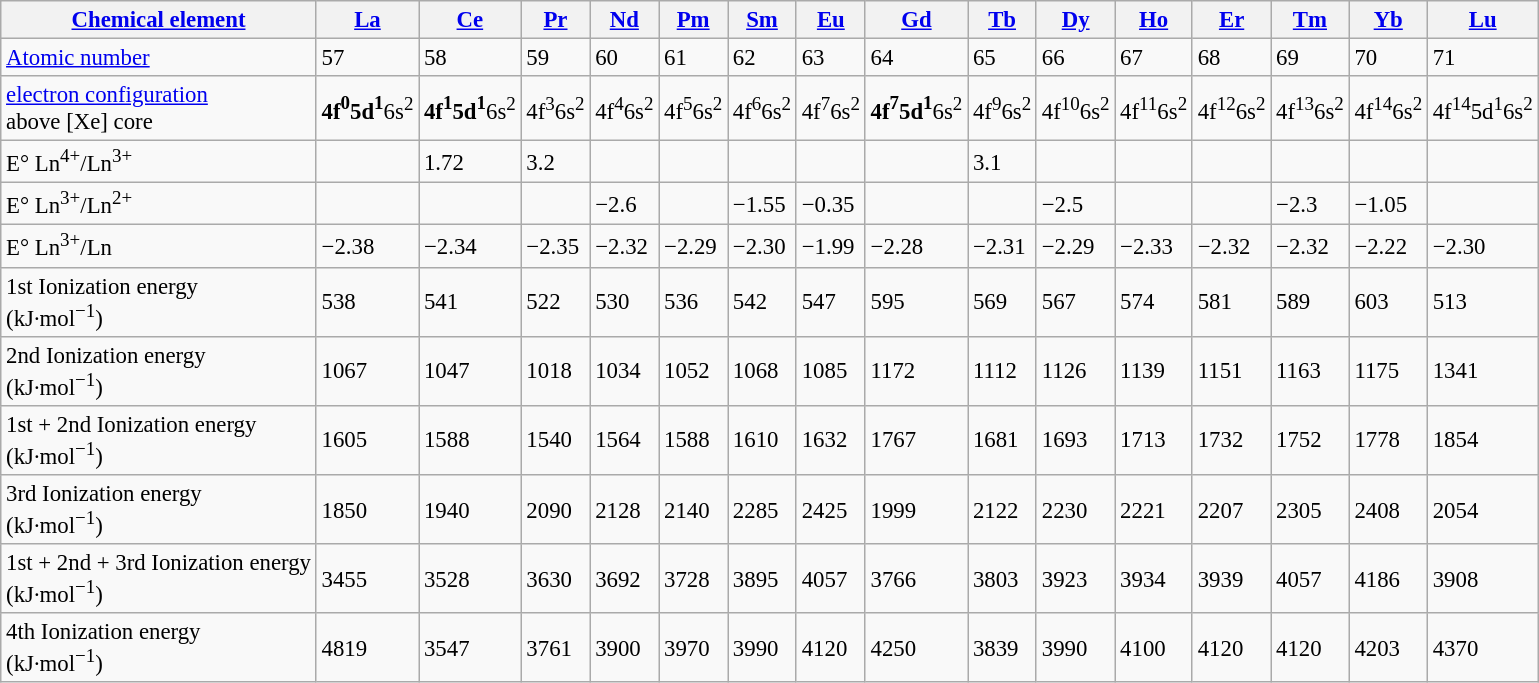<table class="wikitable collapsible collapsed" style="font-size:95%;">
<tr>
<th><a href='#'>Chemical element</a></th>
<th><a href='#'>La</a></th>
<th><a href='#'>Ce</a></th>
<th><a href='#'>Pr</a></th>
<th><a href='#'>Nd</a></th>
<th><a href='#'>Pm</a></th>
<th><a href='#'>Sm</a></th>
<th><a href='#'>Eu</a></th>
<th><a href='#'>Gd</a></th>
<th><a href='#'>Tb</a></th>
<th><a href='#'>Dy</a></th>
<th><a href='#'>Ho</a></th>
<th><a href='#'>Er</a></th>
<th><a href='#'>Tm</a></th>
<th><a href='#'>Yb</a></th>
<th><a href='#'>Lu</a></th>
</tr>
<tr>
<td><a href='#'>Atomic number</a></td>
<td>57</td>
<td>58</td>
<td>59</td>
<td>60</td>
<td>61</td>
<td>62</td>
<td>63</td>
<td>64</td>
<td>65</td>
<td>66</td>
<td>67</td>
<td>68</td>
<td>69</td>
<td>70</td>
<td>71</td>
</tr>
<tr>
<td><a href='#'>electron configuration</a><br> above [Xe] core</td>
<td><strong>4f<sup>0</sup>5d<sup>1</sup></strong>6s<sup>2</sup></td>
<td><strong>4f<sup>1</sup>5d<sup>1</sup></strong>6s<sup>2</sup></td>
<td>4f<sup>3</sup>6s<sup>2</sup></td>
<td>4f<sup>4</sup>6s<sup>2</sup></td>
<td>4f<sup>5</sup>6s<sup>2</sup></td>
<td>4f<sup>6</sup>6s<sup>2</sup></td>
<td>4f<sup>7</sup>6s<sup>2</sup></td>
<td><strong>4f<sup>7</sup>5d<sup>1</sup></strong>6s<sup>2</sup></td>
<td>4f<sup>9</sup>6s<sup>2</sup></td>
<td>4f<sup>10</sup>6s<sup>2</sup></td>
<td>4f<sup>11</sup>6s<sup>2</sup></td>
<td>4f<sup>12</sup>6s<sup>2</sup></td>
<td>4f<sup>13</sup>6s<sup>2</sup></td>
<td>4f<sup>14</sup>6s<sup>2</sup></td>
<td>4f<sup>14</sup>5d<sup>1</sup>6s<sup>2</sup></td>
</tr>
<tr>
<td>E° Ln<sup>4+</sup>/Ln<sup>3+</sup></td>
<td></td>
<td>1.72</td>
<td>3.2</td>
<td></td>
<td></td>
<td></td>
<td></td>
<td></td>
<td>3.1</td>
<td></td>
<td></td>
<td></td>
<td></td>
<td></td>
<td></td>
</tr>
<tr>
<td>E° Ln<sup>3+</sup>/Ln<sup>2+</sup></td>
<td></td>
<td></td>
<td></td>
<td>−2.6</td>
<td></td>
<td>−1.55</td>
<td>−0.35</td>
<td></td>
<td></td>
<td>−2.5</td>
<td></td>
<td></td>
<td>−2.3</td>
<td>−1.05</td>
<td></td>
</tr>
<tr>
<td>E° Ln<sup>3+</sup>/Ln</td>
<td>−2.38</td>
<td>−2.34</td>
<td>−2.35</td>
<td>−2.32</td>
<td>−2.29</td>
<td>−2.30</td>
<td>−1.99</td>
<td>−2.28</td>
<td>−2.31</td>
<td>−2.29</td>
<td>−2.33</td>
<td>−2.32</td>
<td>−2.32</td>
<td>−2.22</td>
<td>−2.30</td>
</tr>
<tr>
<td>1st Ionization energy<br> (kJ·mol<sup>−1</sup>)</td>
<td>538</td>
<td>541</td>
<td>522</td>
<td>530</td>
<td>536</td>
<td>542</td>
<td>547</td>
<td>595</td>
<td>569</td>
<td>567</td>
<td>574</td>
<td>581</td>
<td>589</td>
<td>603</td>
<td>513</td>
</tr>
<tr>
<td>2nd Ionization energy<br> (kJ·mol<sup>−1</sup>)</td>
<td>1067</td>
<td>1047</td>
<td>1018</td>
<td>1034</td>
<td>1052</td>
<td>1068</td>
<td>1085</td>
<td>1172</td>
<td>1112</td>
<td>1126</td>
<td>1139</td>
<td>1151</td>
<td>1163</td>
<td>1175</td>
<td>1341</td>
</tr>
<tr>
<td>1st + 2nd Ionization energy<br> (kJ·mol<sup>−1</sup>)</td>
<td>1605</td>
<td>1588</td>
<td>1540</td>
<td>1564</td>
<td>1588</td>
<td>1610</td>
<td>1632</td>
<td>1767</td>
<td>1681</td>
<td>1693</td>
<td>1713</td>
<td>1732</td>
<td>1752</td>
<td>1778</td>
<td>1854</td>
</tr>
<tr>
<td>3rd Ionization energy<br> (kJ·mol<sup>−1</sup>)</td>
<td>1850</td>
<td>1940</td>
<td>2090</td>
<td>2128</td>
<td>2140</td>
<td>2285</td>
<td>2425</td>
<td>1999</td>
<td>2122</td>
<td>2230</td>
<td>2221</td>
<td>2207</td>
<td>2305</td>
<td>2408</td>
<td>2054</td>
</tr>
<tr>
<td>1st + 2nd + 3rd Ionization energy<br> (kJ·mol<sup>−1</sup>)</td>
<td>3455</td>
<td>3528</td>
<td>3630</td>
<td>3692</td>
<td>3728</td>
<td>3895</td>
<td>4057</td>
<td>3766</td>
<td>3803</td>
<td>3923</td>
<td>3934</td>
<td>3939</td>
<td>4057</td>
<td>4186</td>
<td>3908</td>
</tr>
<tr>
<td>4th Ionization energy<br> (kJ·mol<sup>−1</sup>)</td>
<td>4819</td>
<td>3547</td>
<td>3761</td>
<td>3900</td>
<td>3970</td>
<td>3990</td>
<td>4120</td>
<td>4250</td>
<td>3839</td>
<td>3990</td>
<td>4100</td>
<td>4120</td>
<td>4120</td>
<td>4203</td>
<td>4370</td>
</tr>
</table>
